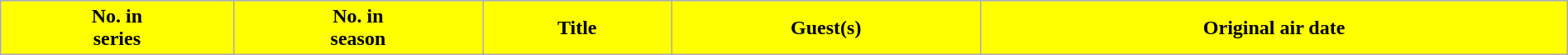<table class="wikitable plainrowheaders" style="width:100%;">
<tr>
<th style="background:#FFFF00; color:#000;">No. in<br>series</th>
<th style="background:#FFFF00; color:#000;">No. in<br>season</th>
<th style="background:#FFFF00; color:#000;">Title</th>
<th style="background:#FFFF00; color:#000;">Guest(s)</th>
<th style="background:#FFFF00; color:#000;">Original air date<br>





</th>
</tr>
</table>
